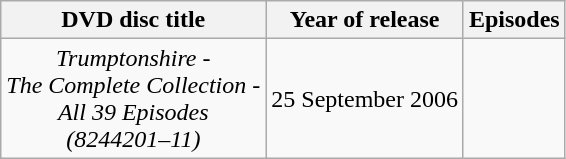<table class="wikitable" style="text-align:center;">
<tr>
<th>DVD disc title</th>
<th>Year of release</th>
<th>Episodes</th>
</tr>
<tr>
<td><em>Trumptonshire -<br>The Complete Collection -<br>All 39 Episodes<br>(8244201–11)</td>
<td>25 September 2006</td>
<td></td>
</tr>
</table>
